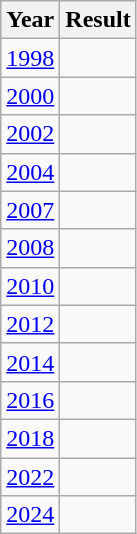<table class="wikitable" style="text-align:center">
<tr>
<th>Year</th>
<th>Result</th>
</tr>
<tr>
<td><a href='#'>1998</a></td>
<td></td>
</tr>
<tr>
<td><a href='#'>2000</a></td>
<td></td>
</tr>
<tr>
<td><a href='#'>2002</a></td>
<td></td>
</tr>
<tr>
<td><a href='#'>2004</a></td>
<td></td>
</tr>
<tr>
<td><a href='#'>2007</a></td>
<td></td>
</tr>
<tr>
<td><a href='#'>2008</a></td>
<td></td>
</tr>
<tr>
<td><a href='#'>2010</a></td>
<td></td>
</tr>
<tr>
<td><a href='#'>2012</a></td>
<td></td>
</tr>
<tr>
<td><a href='#'>2014</a></td>
<td></td>
</tr>
<tr>
<td><a href='#'>2016</a></td>
<td></td>
</tr>
<tr>
<td><a href='#'>2018</a></td>
<td></td>
</tr>
<tr>
<td><a href='#'>2022</a></td>
<td></td>
</tr>
<tr>
<td><a href='#'>2024</a></td>
<td></td>
</tr>
</table>
